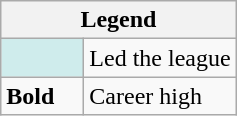<table class="wikitable mw-collapsible mw-collapsed">
<tr>
<th colspan="2">Legend</th>
</tr>
<tr>
<td style="background:#cfecec; width:3em;"></td>
<td>Led the league</td>
</tr>
<tr>
<td><strong>Bold</strong></td>
<td>Career high</td>
</tr>
</table>
